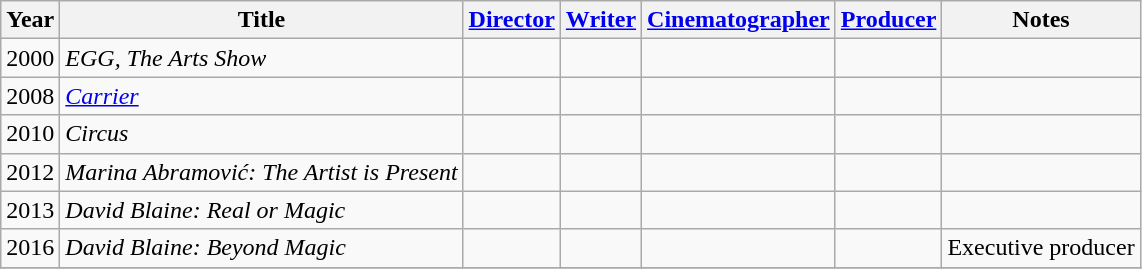<table class="wikitable sortable" style="text-align:center">
<tr>
<th>Year</th>
<th>Title</th>
<th><a href='#'>Director</a></th>
<th><a href='#'>Writer</a></th>
<th><a href='#'>Cinematographer</a></th>
<th><a href='#'>Producer</a></th>
<th class="unsortable">Notes</th>
</tr>
<tr>
<td>2000</td>
<td style="text-align:left"><em>EGG, The Arts Show</em></td>
<td></td>
<td></td>
<td></td>
<td></td>
<td></td>
</tr>
<tr>
<td>2008</td>
<td style="text-align:left"><em><a href='#'>Carrier</a></em></td>
<td></td>
<td></td>
<td></td>
<td></td>
<td></td>
</tr>
<tr>
<td>2010</td>
<td style="text-align:left"><em>Circus</em></td>
<td></td>
<td></td>
<td></td>
<td></td>
<td></td>
</tr>
<tr>
<td>2012</td>
<td style="text-align:left"><em>Marina Abramović: The Artist is Present</em></td>
<td></td>
<td></td>
<td></td>
<td></td>
<td></td>
</tr>
<tr>
<td>2013</td>
<td style="text-align:left"><em>David Blaine: Real or Magic</em></td>
<td></td>
<td></td>
<td></td>
<td></td>
<td></td>
</tr>
<tr>
<td>2016</td>
<td style="text-align:left"><em>David Blaine: Beyond Magic</em></td>
<td></td>
<td></td>
<td></td>
<td></td>
<td style="text-align:left">Executive producer</td>
</tr>
<tr>
</tr>
</table>
